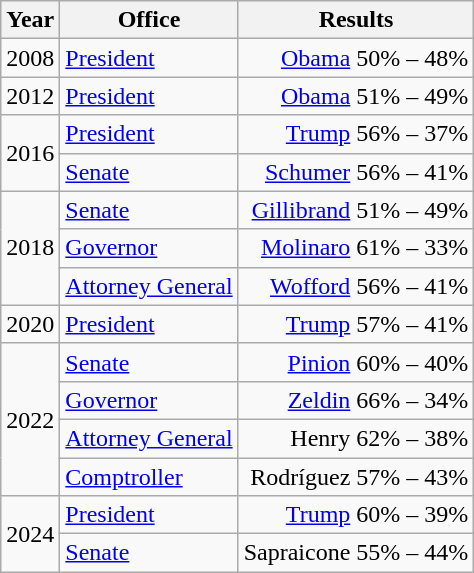<table class=wikitable>
<tr>
<th>Year</th>
<th>Office</th>
<th>Results</th>
</tr>
<tr>
<td>2008</td>
<td><a href='#'>President</a></td>
<td align="right" ><a href='#'>Obama</a> 50% – 48%</td>
</tr>
<tr>
<td>2012</td>
<td><a href='#'>President</a></td>
<td align="right" ><a href='#'>Obama</a> 51% – 49%</td>
</tr>
<tr>
<td rowspan=2>2016</td>
<td><a href='#'>President</a></td>
<td align="right" ><a href='#'>Trump</a> 56% – 37%</td>
</tr>
<tr>
<td><a href='#'>Senate</a></td>
<td align="right" ><a href='#'>Schumer</a> 56% – 41%</td>
</tr>
<tr>
<td rowspan=3>2018</td>
<td><a href='#'>Senate</a></td>
<td align="right" ><a href='#'>Gillibrand</a> 51% – 49%</td>
</tr>
<tr>
<td><a href='#'>Governor</a></td>
<td align="right" ><a href='#'>Molinaro</a> 61% – 33%</td>
</tr>
<tr>
<td><a href='#'>Attorney General</a></td>
<td align="right" ><a href='#'>Wofford</a> 56% – 41%</td>
</tr>
<tr>
<td>2020</td>
<td><a href='#'>President</a></td>
<td align="right" ><a href='#'>Trump</a> 57% – 41%</td>
</tr>
<tr>
<td rowspan=4>2022</td>
<td><a href='#'>Senate</a></td>
<td align="right" ><a href='#'>Pinion</a> 60% – 40%</td>
</tr>
<tr>
<td><a href='#'>Governor</a></td>
<td align="right" ><a href='#'>Zeldin</a> 66% – 34%</td>
</tr>
<tr>
<td><a href='#'>Attorney General</a></td>
<td align="right" >Henry 62% – 38%</td>
</tr>
<tr>
<td><a href='#'>Comptroller</a></td>
<td align="right" >Rodríguez 57% – 43%</td>
</tr>
<tr>
<td rowspan=2>2024</td>
<td><a href='#'>President</a></td>
<td align="right" ><a href='#'>Trump</a> 60% – 39%</td>
</tr>
<tr>
<td><a href='#'>Senate</a></td>
<td align="right" >Sapraicone 55% – 44%</td>
</tr>
</table>
